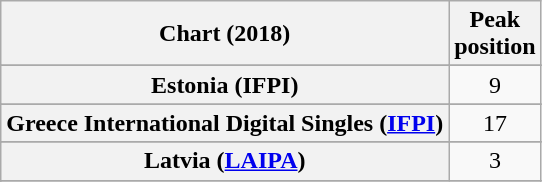<table class="wikitable sortable plainrowheaders" style="text-align:center">
<tr>
<th scope="col">Chart (2018)</th>
<th scope="col">Peak<br>position</th>
</tr>
<tr>
</tr>
<tr>
</tr>
<tr>
</tr>
<tr>
</tr>
<tr>
</tr>
<tr>
</tr>
<tr>
</tr>
<tr>
<th scope="row">Estonia (IFPI)</th>
<td>9</td>
</tr>
<tr>
</tr>
<tr>
</tr>
<tr>
<th scope="row">Greece International Digital Singles (<a href='#'>IFPI</a>)</th>
<td>17</td>
</tr>
<tr>
</tr>
<tr>
</tr>
<tr>
</tr>
<tr>
</tr>
<tr>
<th scope="row">Latvia (<a href='#'>LAIPA</a>)</th>
<td>3</td>
</tr>
<tr>
</tr>
<tr>
</tr>
<tr>
</tr>
<tr>
</tr>
<tr>
</tr>
<tr>
</tr>
<tr>
</tr>
<tr>
</tr>
<tr>
</tr>
</table>
